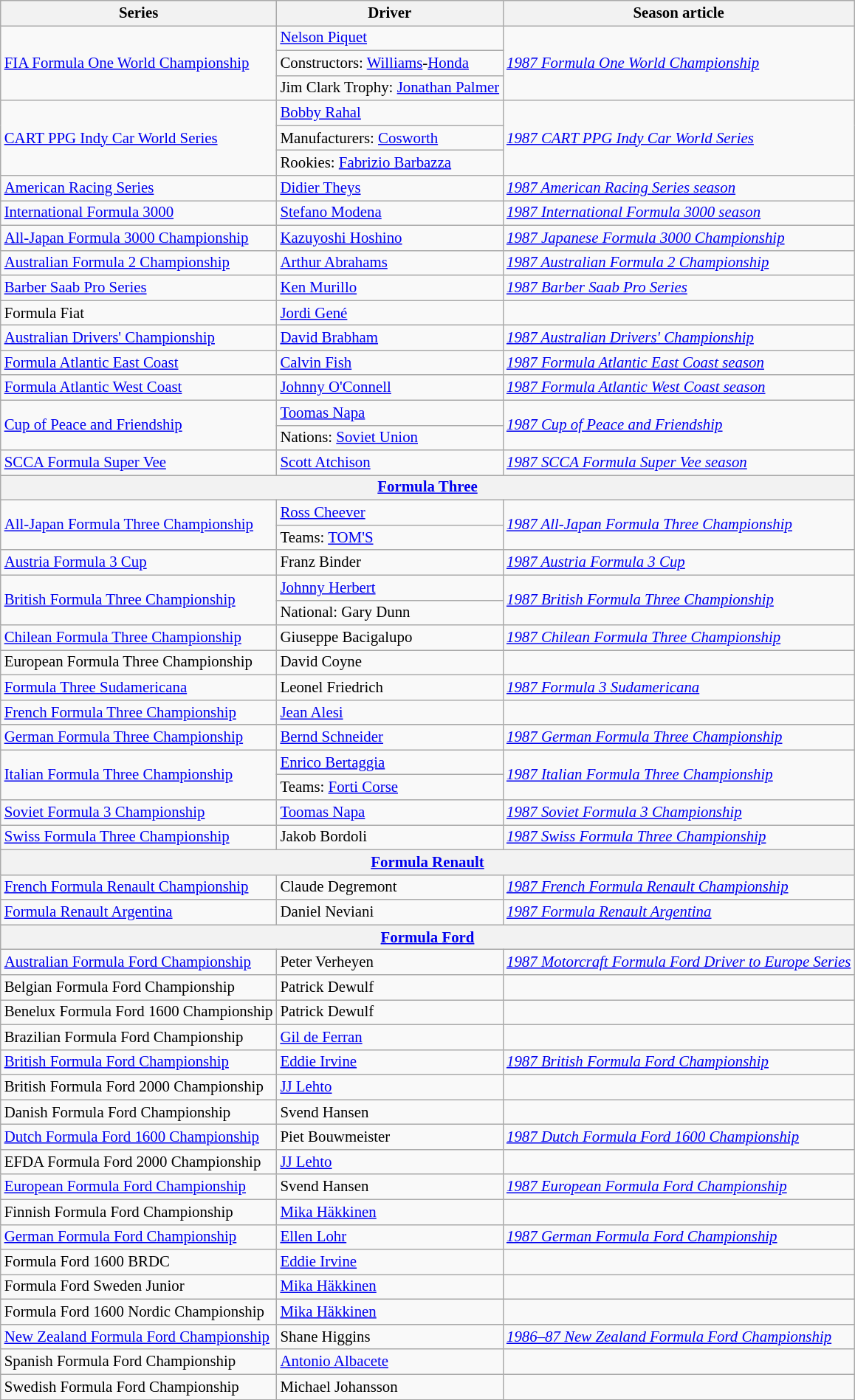<table class="wikitable" style="font-size: 87%;">
<tr>
<th>Series</th>
<th>Driver</th>
<th>Season article</th>
</tr>
<tr>
<td rowspan=3><a href='#'>FIA Formula One World Championship</a></td>
<td> <a href='#'>Nelson Piquet</a></td>
<td rowspan=3><em><a href='#'>1987 Formula One World Championship</a></em></td>
</tr>
<tr>
<td>Constructors:  <a href='#'>Williams</a>-<a href='#'>Honda</a></td>
</tr>
<tr>
<td>Jim Clark Trophy:  <a href='#'>Jonathan Palmer</a></td>
</tr>
<tr>
<td rowspan=3><a href='#'>CART PPG Indy Car World Series</a></td>
<td> <a href='#'>Bobby Rahal</a></td>
<td rowspan=3><em><a href='#'>1987 CART PPG Indy Car World Series</a></em></td>
</tr>
<tr>
<td>Manufacturers:  <a href='#'>Cosworth</a></td>
</tr>
<tr>
<td>Rookies:  <a href='#'>Fabrizio Barbazza</a></td>
</tr>
<tr>
<td><a href='#'>American Racing Series</a></td>
<td> <a href='#'>Didier Theys</a></td>
<td><em><a href='#'>1987 American Racing Series season</a></em></td>
</tr>
<tr>
<td><a href='#'>International Formula 3000</a></td>
<td> <a href='#'>Stefano Modena</a></td>
<td><em><a href='#'>1987 International Formula 3000 season</a></em></td>
</tr>
<tr>
<td><a href='#'>All-Japan Formula 3000 Championship</a></td>
<td> <a href='#'>Kazuyoshi Hoshino</a></td>
<td><em><a href='#'>1987 Japanese Formula 3000 Championship</a></em></td>
</tr>
<tr>
<td><a href='#'>Australian Formula 2 Championship</a></td>
<td> <a href='#'>Arthur Abrahams</a></td>
<td><em><a href='#'>1987 Australian Formula 2 Championship</a></em></td>
</tr>
<tr>
<td><a href='#'>Barber Saab Pro Series</a></td>
<td> <a href='#'>Ken Murillo</a></td>
<td><em><a href='#'>1987 Barber Saab Pro Series</a></em></td>
</tr>
<tr>
<td>Formula Fiat</td>
<td> <a href='#'>Jordi Gené</a></td>
<td></td>
</tr>
<tr>
<td><a href='#'>Australian Drivers' Championship</a></td>
<td> <a href='#'>David Brabham</a></td>
<td><em><a href='#'>1987 Australian Drivers' Championship</a></em></td>
</tr>
<tr>
<td><a href='#'>Formula Atlantic East Coast</a></td>
<td> <a href='#'>Calvin Fish</a></td>
<td><em><a href='#'>1987 Formula Atlantic East Coast season</a></em></td>
</tr>
<tr>
<td><a href='#'>Formula Atlantic West Coast</a></td>
<td> <a href='#'>Johnny O'Connell</a></td>
<td><em><a href='#'>1987 Formula Atlantic West Coast season</a></em></td>
</tr>
<tr>
<td rowspan=2><a href='#'>Cup of Peace and Friendship</a></td>
<td> <a href='#'>Toomas Napa</a></td>
<td rowspan=2><em><a href='#'>1987 Cup of Peace and Friendship</a></em></td>
</tr>
<tr>
<td>Nations:  <a href='#'>Soviet Union</a></td>
</tr>
<tr>
<td><a href='#'>SCCA Formula Super Vee</a></td>
<td> <a href='#'>Scott Atchison</a></td>
<td><em><a href='#'>1987 SCCA Formula Super Vee season</a></em></td>
</tr>
<tr>
<th colspan=3><a href='#'>Formula Three</a></th>
</tr>
<tr>
<td rowspan="2"><a href='#'>All-Japan Formula Three Championship</a></td>
<td> <a href='#'>Ross Cheever</a></td>
<td rowspan="2"><em><a href='#'>1987 All-Japan Formula Three Championship</a></em></td>
</tr>
<tr>
<td>Teams:  <a href='#'>TOM'S</a></td>
</tr>
<tr>
<td><a href='#'>Austria Formula 3 Cup</a></td>
<td> Franz Binder</td>
<td><em><a href='#'>1987 Austria Formula 3 Cup</a></em></td>
</tr>
<tr>
<td rowspan=2><a href='#'>British Formula Three Championship</a></td>
<td> <a href='#'>Johnny Herbert</a></td>
<td rowspan=2><em><a href='#'>1987 British Formula Three Championship</a></em></td>
</tr>
<tr>
<td>National:  Gary Dunn</td>
</tr>
<tr>
<td><a href='#'>Chilean Formula Three Championship</a></td>
<td> Giuseppe Bacigalupo</td>
<td><em><a href='#'>1987 Chilean Formula Three Championship</a></em></td>
</tr>
<tr>
<td>European Formula Three Championship</td>
<td> David Coyne</td>
<td></td>
</tr>
<tr>
<td><a href='#'>Formula Three Sudamericana</a></td>
<td> Leonel Friedrich</td>
<td><em><a href='#'>1987 Formula 3 Sudamericana</a></em></td>
</tr>
<tr>
<td><a href='#'>French Formula Three Championship</a></td>
<td> <a href='#'>Jean Alesi</a></td>
<td></td>
</tr>
<tr>
<td><a href='#'>German Formula Three Championship</a></td>
<td> <a href='#'>Bernd Schneider</a></td>
<td><em><a href='#'>1987 German Formula Three Championship</a></em></td>
</tr>
<tr>
<td rowspan=2><a href='#'>Italian Formula Three Championship</a></td>
<td> <a href='#'>Enrico Bertaggia</a></td>
<td rowspan=2><em><a href='#'>1987 Italian Formula Three Championship</a></em></td>
</tr>
<tr>
<td>Teams:  <a href='#'>Forti Corse</a></td>
</tr>
<tr>
<td><a href='#'>Soviet Formula 3 Championship</a></td>
<td> <a href='#'>Toomas Napa</a></td>
<td><em><a href='#'>1987 Soviet Formula 3 Championship</a></em></td>
</tr>
<tr>
<td><a href='#'>Swiss Formula Three Championship</a></td>
<td> Jakob Bordoli</td>
<td><em><a href='#'>1987 Swiss Formula Three Championship</a></em></td>
</tr>
<tr>
<th colspan=3><a href='#'>Formula Renault</a></th>
</tr>
<tr>
<td><a href='#'>French Formula Renault Championship</a></td>
<td> Claude Degremont</td>
<td><em><a href='#'>1987 French Formula Renault Championship</a></em></td>
</tr>
<tr>
<td><a href='#'>Formula Renault Argentina</a></td>
<td> Daniel Neviani</td>
<td><em><a href='#'>1987 Formula Renault Argentina</a></em></td>
</tr>
<tr>
<th colspan=3><a href='#'>Formula Ford</a></th>
</tr>
<tr>
<td><a href='#'>Australian Formula Ford Championship</a></td>
<td> Peter Verheyen</td>
<td><em><a href='#'>1987 Motorcraft Formula Ford Driver to Europe Series</a></em></td>
</tr>
<tr>
<td>Belgian Formula Ford Championship</td>
<td> Patrick Dewulf</td>
<td></td>
</tr>
<tr>
<td>Benelux Formula Ford 1600 Championship</td>
<td> Patrick Dewulf</td>
<td></td>
</tr>
<tr>
<td>Brazilian Formula Ford Championship</td>
<td> <a href='#'>Gil de Ferran</a></td>
<td></td>
</tr>
<tr>
<td><a href='#'>British Formula Ford Championship</a></td>
<td> <a href='#'>Eddie Irvine</a></td>
<td><em><a href='#'>1987 British Formula Ford Championship</a></em></td>
</tr>
<tr>
<td>British Formula Ford 2000 Championship</td>
<td> <a href='#'>JJ Lehto</a></td>
<td></td>
</tr>
<tr>
<td>Danish Formula Ford Championship</td>
<td> Svend Hansen</td>
<td></td>
</tr>
<tr>
<td><a href='#'>Dutch Formula Ford 1600 Championship</a></td>
<td> Piet Bouwmeister</td>
<td><em><a href='#'>1987 Dutch Formula Ford 1600 Championship</a></em></td>
</tr>
<tr>
<td>EFDA Formula Ford 2000 Championship</td>
<td> <a href='#'>JJ Lehto</a></td>
<td></td>
</tr>
<tr>
<td><a href='#'>European Formula Ford Championship</a></td>
<td> Svend Hansen</td>
<td><em><a href='#'>1987 European Formula Ford Championship</a></em></td>
</tr>
<tr>
<td>Finnish Formula Ford Championship</td>
<td> <a href='#'>Mika Häkkinen</a></td>
<td></td>
</tr>
<tr>
<td><a href='#'>German Formula Ford Championship</a></td>
<td> <a href='#'>Ellen Lohr</a></td>
<td><em><a href='#'>1987 German Formula Ford Championship</a></em></td>
</tr>
<tr>
<td>Formula Ford 1600 BRDC</td>
<td> <a href='#'>Eddie Irvine</a></td>
<td></td>
</tr>
<tr>
<td>Formula Ford Sweden Junior</td>
<td> <a href='#'>Mika Häkkinen</a></td>
<td></td>
</tr>
<tr>
<td>Formula Ford 1600 Nordic Championship</td>
<td> <a href='#'>Mika Häkkinen</a></td>
<td></td>
</tr>
<tr>
<td><a href='#'>New Zealand Formula Ford Championship</a></td>
<td> Shane Higgins</td>
<td><em><a href='#'>1986–87 New Zealand Formula Ford Championship</a></em></td>
</tr>
<tr>
<td>Spanish Formula Ford Championship</td>
<td> <a href='#'>Antonio Albacete</a></td>
<td></td>
</tr>
<tr>
<td>Swedish Formula Ford Championship</td>
<td> Michael Johansson</td>
<td></td>
</tr>
<tr>
</tr>
</table>
